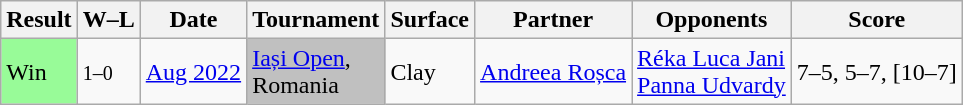<table class="sortable wikitable">
<tr>
<th>Result</th>
<th class="unsortable">W–L</th>
<th>Date</th>
<th>Tournament</th>
<th>Surface</th>
<th>Partner</th>
<th>Opponents</th>
<th class="unsortable">Score</th>
</tr>
<tr>
<td style="background:#98fb98;">Win</td>
<td><small>1–0</small></td>
<td><a href='#'>Aug 2022</a></td>
<td bgcolor=silver><a href='#'>Iași Open</a>, <br>Romania</td>
<td>Clay</td>
<td> <a href='#'>Andreea Roșca</a></td>
<td> <a href='#'>Réka Luca Jani</a><br> <a href='#'>Panna Udvardy</a></td>
<td>7–5, 5–7, [10–7]</td>
</tr>
</table>
